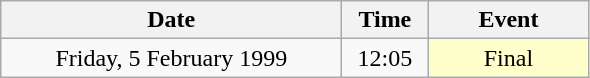<table class = "wikitable" style="text-align:center;">
<tr>
<th width=220>Date</th>
<th width=50>Time</th>
<th width=100>Event</th>
</tr>
<tr>
<td>Friday, 5 February 1999</td>
<td>12:05</td>
<td bgcolor=ffffcc>Final</td>
</tr>
</table>
